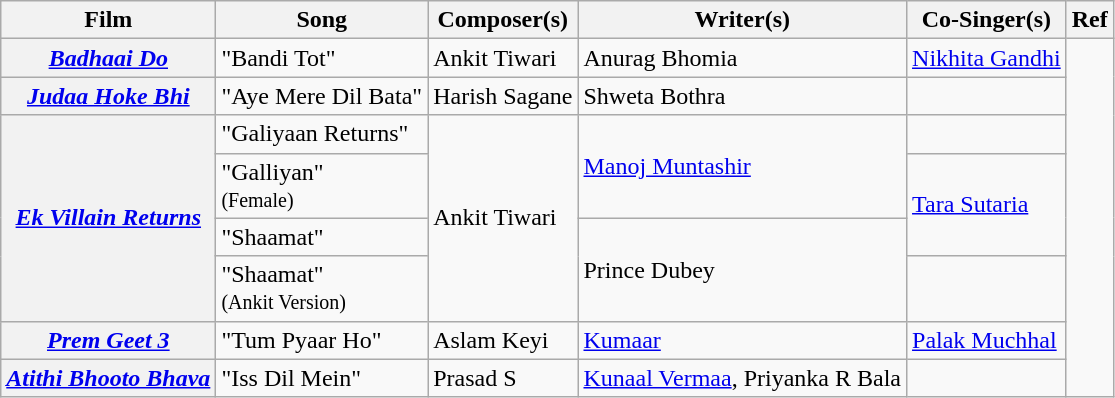<table class="wikitable">
<tr>
<th>Film</th>
<th>Song</th>
<th>Composer(s)</th>
<th>Writer(s)</th>
<th>Co-Singer(s)</th>
<th>Ref</th>
</tr>
<tr>
<th scope=row><em><a href='#'>Badhaai Do</a></em></th>
<td>"Bandi Tot"</td>
<td>Ankit Tiwari</td>
<td>Anurag Bhomia</td>
<td><a href='#'>Nikhita Gandhi</a></td>
<td rowspan=8></td>
</tr>
<tr>
<th scope=row><em><a href='#'>Judaa Hoke Bhi</a></em></th>
<td>"Aye Mere Dil Bata"</td>
<td>Harish Sagane</td>
<td>Shweta Bothra</td>
<td></td>
</tr>
<tr>
<th scope=row rowspan=4><em><a href='#'>Ek Villain Returns</a></em></th>
<td>"Galiyaan Returns"</td>
<td rowspan=4>Ankit Tiwari</td>
<td rowspan=2><a href='#'>Manoj Muntashir</a></td>
<td></td>
</tr>
<tr>
<td>"Galliyan"<br><small>(Female)</small></td>
<td rowspan=2><a href='#'>Tara Sutaria</a></td>
</tr>
<tr>
<td>"Shaamat"</td>
<td rowspan=2>Prince Dubey</td>
</tr>
<tr>
<td>"Shaamat"<br><small> (Ankit Version)</small></td>
<td></td>
</tr>
<tr>
<th scope=row><em><a href='#'>Prem Geet 3</a></em></th>
<td>"Tum Pyaar Ho"</td>
<td>Aslam Keyi</td>
<td><a href='#'>Kumaar</a></td>
<td><a href='#'>Palak Muchhal</a></td>
</tr>
<tr>
<th><em><a href='#'>Atithi Bhooto Bhava</a></em></th>
<td>"Iss Dil Mein"</td>
<td>Prasad S</td>
<td><a href='#'>Kunaal Vermaa</a>, Priyanka R Bala</td>
<td></td>
</tr>
</table>
